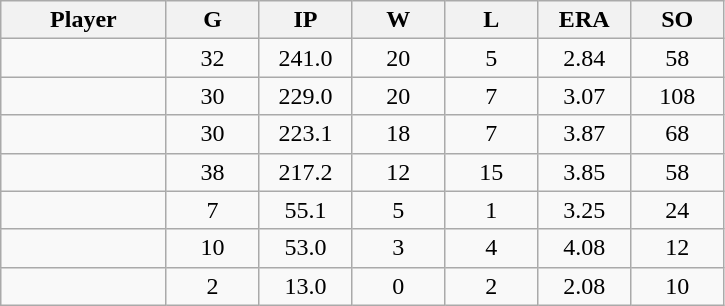<table class="wikitable sortable">
<tr>
<th bgcolor="#DDDDFF" width="16%">Player</th>
<th bgcolor="#DDDDFF" width="9%">G</th>
<th bgcolor="#DDDDFF" width="9%">IP</th>
<th bgcolor="#DDDDFF" width="9%">W</th>
<th bgcolor="#DDDDFF" width="9%">L</th>
<th bgcolor="#DDDDFF" width="9%">ERA</th>
<th bgcolor="#DDDDFF" width="9%">SO</th>
</tr>
<tr align="center">
<td></td>
<td>32</td>
<td>241.0</td>
<td>20</td>
<td>5</td>
<td>2.84</td>
<td>58</td>
</tr>
<tr align="center">
<td></td>
<td>30</td>
<td>229.0</td>
<td>20</td>
<td>7</td>
<td>3.07</td>
<td>108</td>
</tr>
<tr align="center">
<td></td>
<td>30</td>
<td>223.1</td>
<td>18</td>
<td>7</td>
<td>3.87</td>
<td>68</td>
</tr>
<tr align="center">
<td></td>
<td>38</td>
<td>217.2</td>
<td>12</td>
<td>15</td>
<td>3.85</td>
<td>58</td>
</tr>
<tr align="center">
<td></td>
<td>7</td>
<td>55.1</td>
<td>5</td>
<td>1</td>
<td>3.25</td>
<td>24</td>
</tr>
<tr align="center">
<td></td>
<td>10</td>
<td>53.0</td>
<td>3</td>
<td>4</td>
<td>4.08</td>
<td>12</td>
</tr>
<tr align="center">
<td></td>
<td>2</td>
<td>13.0</td>
<td>0</td>
<td>2</td>
<td>2.08</td>
<td>10</td>
</tr>
</table>
